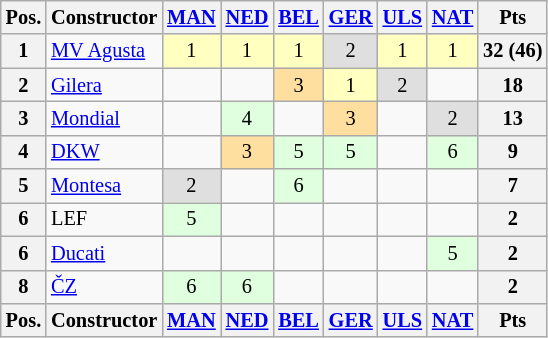<table class="wikitable" style="font-size: 85%; text-align:center">
<tr>
<th>Pos.</th>
<th>Constructor</th>
<th><a href='#'>MAN</a><br></th>
<th><a href='#'>NED</a><br></th>
<th><a href='#'>BEL</a><br></th>
<th><a href='#'>GER</a><br></th>
<th><a href='#'>ULS</a><br></th>
<th><a href='#'>NAT</a><br></th>
<th>Pts</th>
</tr>
<tr>
<th>1</th>
<td align="left"> <a href='#'>MV Agusta</a></td>
<td style="background:#ffffbf;">1</td>
<td style="background:#ffffbf;">1</td>
<td style="background:#ffffbf;">1</td>
<td style="background:#dfdfdf;">2</td>
<td style="background:#ffffbf;">1</td>
<td style="background:#ffffbf;">1</td>
<th>32 (46)</th>
</tr>
<tr>
<th>2</th>
<td align="left"> <a href='#'>Gilera</a></td>
<td></td>
<td></td>
<td style="background:#ffdf9f;">3</td>
<td style="background:#ffffbf;">1</td>
<td style="background:#dfdfdf;">2</td>
<td></td>
<th>18</th>
</tr>
<tr>
<th>3</th>
<td align="left"> <a href='#'>Mondial</a></td>
<td></td>
<td style="background:#dfffdf;">4</td>
<td></td>
<td style="background:#ffdf9f;">3</td>
<td></td>
<td style="background:#dfdfdf;">2</td>
<th>13</th>
</tr>
<tr>
<th>4</th>
<td align="left"> <a href='#'>DKW</a></td>
<td></td>
<td style="background:#ffdf9f;">3</td>
<td style="background:#dfffdf;">5</td>
<td style="background:#dfffdf;">5</td>
<td></td>
<td style="background:#dfffdf;">6</td>
<th>9</th>
</tr>
<tr>
<th>5</th>
<td align="left"> <a href='#'>Montesa</a></td>
<td style="background:#dfdfdf;">2</td>
<td></td>
<td style="background:#dfffdf;">6</td>
<td></td>
<td></td>
<td></td>
<th>7</th>
</tr>
<tr>
<th>6</th>
<td align="left"> LEF</td>
<td style="background:#dfffdf;">5</td>
<td></td>
<td></td>
<td></td>
<td></td>
<td></td>
<th>2</th>
</tr>
<tr>
<th>6</th>
<td align="left"> <a href='#'>Ducati</a></td>
<td></td>
<td></td>
<td></td>
<td></td>
<td></td>
<td style="background:#dfffdf;">5</td>
<th>2</th>
</tr>
<tr>
<th>8</th>
<td align="left"> <a href='#'>ČZ</a></td>
<td style="background:#dfffdf;">6</td>
<td style="background:#dfffdf;">6</td>
<td></td>
<td></td>
<td></td>
<td></td>
<th>2</th>
</tr>
<tr>
<th>Pos.</th>
<th>Constructor</th>
<th><a href='#'>MAN</a><br></th>
<th><a href='#'>NED</a><br></th>
<th><a href='#'>BEL</a><br></th>
<th><a href='#'>GER</a><br></th>
<th><a href='#'>ULS</a><br></th>
<th><a href='#'>NAT</a><br></th>
<th>Pts</th>
</tr>
</table>
